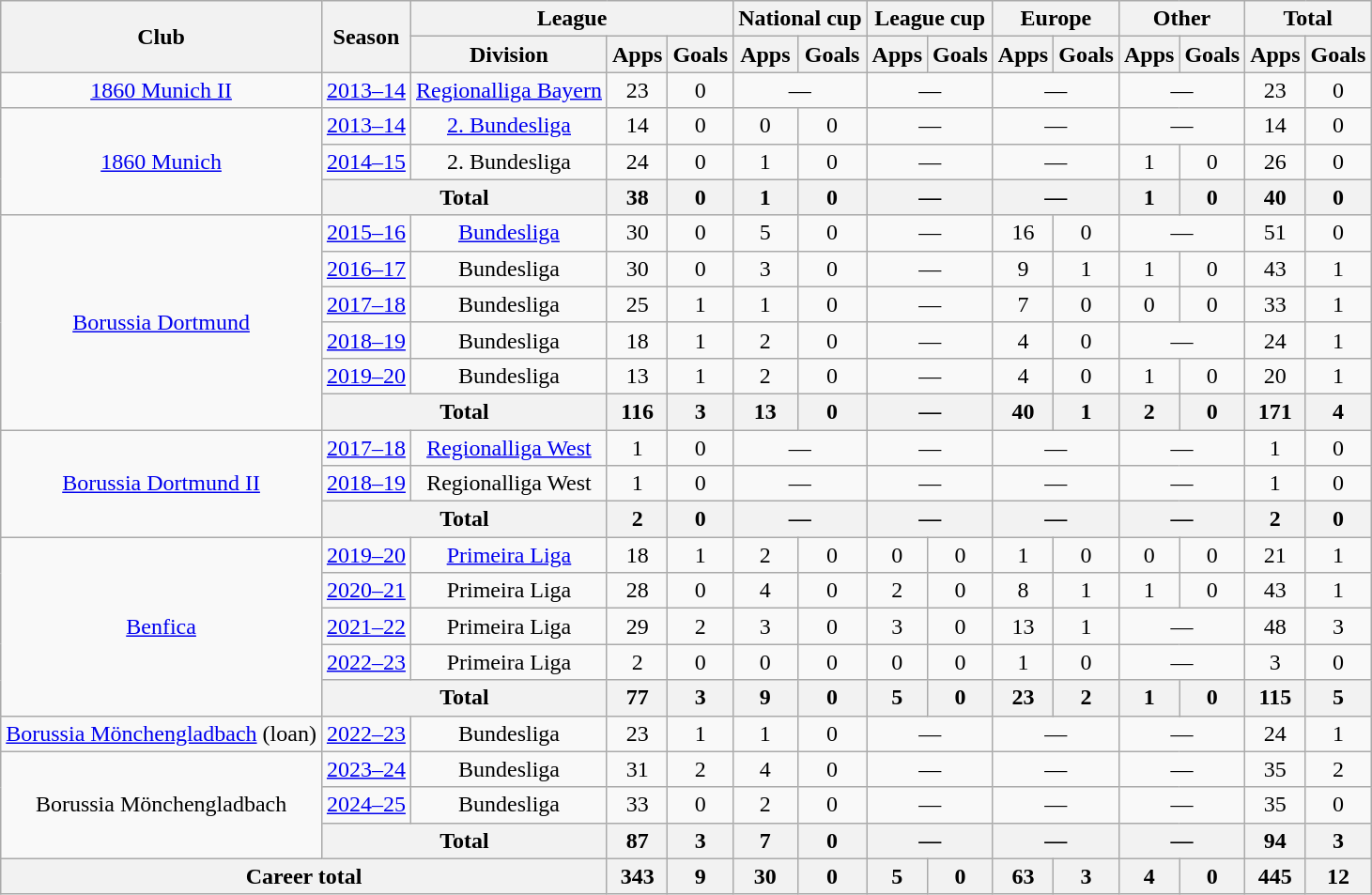<table class=wikitable style=text-align:center>
<tr>
<th rowspan="2">Club</th>
<th rowspan="2">Season</th>
<th colspan="3">League</th>
<th colspan="2">National cup</th>
<th colspan="2">League cup</th>
<th colspan="2">Europe</th>
<th colspan="2">Other</th>
<th colspan="2">Total</th>
</tr>
<tr>
<th>Division</th>
<th>Apps</th>
<th>Goals</th>
<th>Apps</th>
<th>Goals</th>
<th>Apps</th>
<th>Goals</th>
<th>Apps</th>
<th>Goals</th>
<th>Apps</th>
<th>Goals</th>
<th>Apps</th>
<th>Goals</th>
</tr>
<tr>
<td><a href='#'>1860 Munich II</a></td>
<td><a href='#'>2013–14</a></td>
<td><a href='#'>Regionalliga Bayern</a></td>
<td>23</td>
<td>0</td>
<td colspan="2">—</td>
<td colspan="2">—</td>
<td colspan="2">—</td>
<td colspan="2">—</td>
<td>23</td>
<td>0</td>
</tr>
<tr>
<td rowspan="3"><a href='#'>1860 Munich</a></td>
<td><a href='#'>2013–14</a></td>
<td><a href='#'>2. Bundesliga</a></td>
<td>14</td>
<td>0</td>
<td>0</td>
<td>0</td>
<td colspan="2">—</td>
<td colspan="2">—</td>
<td colspan="2">—</td>
<td>14</td>
<td>0</td>
</tr>
<tr>
<td><a href='#'>2014–15</a></td>
<td>2. Bundesliga</td>
<td>24</td>
<td>0</td>
<td>1</td>
<td>0</td>
<td colspan="2">—</td>
<td colspan="2">—</td>
<td>1</td>
<td>0</td>
<td>26</td>
<td>0</td>
</tr>
<tr>
<th colspan="2">Total</th>
<th>38</th>
<th>0</th>
<th>1</th>
<th>0</th>
<th colspan="2">—</th>
<th colspan="2">—</th>
<th>1</th>
<th>0</th>
<th>40</th>
<th>0</th>
</tr>
<tr>
<td rowspan="6"><a href='#'>Borussia Dortmund</a></td>
<td><a href='#'>2015–16</a></td>
<td><a href='#'>Bundesliga</a></td>
<td>30</td>
<td>0</td>
<td>5</td>
<td>0</td>
<td colspan="2">—</td>
<td>16</td>
<td>0</td>
<td colspan="2">—</td>
<td>51</td>
<td>0</td>
</tr>
<tr>
<td><a href='#'>2016–17</a></td>
<td>Bundesliga</td>
<td>30</td>
<td>0</td>
<td>3</td>
<td>0</td>
<td colspan="2">—</td>
<td>9</td>
<td>1</td>
<td>1</td>
<td>0</td>
<td>43</td>
<td>1</td>
</tr>
<tr>
<td><a href='#'>2017–18</a></td>
<td>Bundesliga</td>
<td>25</td>
<td>1</td>
<td>1</td>
<td>0</td>
<td colspan="2">—</td>
<td>7</td>
<td>0</td>
<td>0</td>
<td>0</td>
<td>33</td>
<td>1</td>
</tr>
<tr>
<td><a href='#'>2018–19</a></td>
<td>Bundesliga</td>
<td>18</td>
<td>1</td>
<td>2</td>
<td>0</td>
<td colspan="2">—</td>
<td>4</td>
<td>0</td>
<td colspan="2">—</td>
<td>24</td>
<td>1</td>
</tr>
<tr>
<td><a href='#'>2019–20</a></td>
<td>Bundesliga</td>
<td>13</td>
<td>1</td>
<td>2</td>
<td>0</td>
<td colspan="2">—</td>
<td>4</td>
<td>0</td>
<td>1</td>
<td>0</td>
<td>20</td>
<td>1</td>
</tr>
<tr>
<th colspan="2">Total</th>
<th>116</th>
<th>3</th>
<th>13</th>
<th>0</th>
<th colspan="2">—</th>
<th>40</th>
<th>1</th>
<th>2</th>
<th>0</th>
<th>171</th>
<th>4</th>
</tr>
<tr>
<td rowspan="3"><a href='#'>Borussia Dortmund II</a></td>
<td><a href='#'>2017–18</a></td>
<td><a href='#'>Regionalliga West</a></td>
<td>1</td>
<td>0</td>
<td colspan="2">—</td>
<td colspan="2">—</td>
<td colspan="2">—</td>
<td colspan="2">—</td>
<td>1</td>
<td>0</td>
</tr>
<tr>
<td><a href='#'>2018–19</a></td>
<td>Regionalliga West</td>
<td>1</td>
<td>0</td>
<td colspan="2">—</td>
<td colspan="2">—</td>
<td colspan="2">—</td>
<td colspan="2">—</td>
<td>1</td>
<td>0</td>
</tr>
<tr>
<th colspan="2">Total</th>
<th>2</th>
<th>0</th>
<th colspan="2">—</th>
<th colspan="2">—</th>
<th colspan="2">—</th>
<th colspan="2">—</th>
<th>2</th>
<th>0</th>
</tr>
<tr>
<td rowspan="5"><a href='#'>Benfica</a></td>
<td><a href='#'>2019–20</a></td>
<td><a href='#'>Primeira Liga</a></td>
<td>18</td>
<td>1</td>
<td>2</td>
<td>0</td>
<td>0</td>
<td>0</td>
<td>1</td>
<td>0</td>
<td>0</td>
<td>0</td>
<td>21</td>
<td>1</td>
</tr>
<tr>
<td><a href='#'>2020–21</a></td>
<td>Primeira Liga</td>
<td>28</td>
<td>0</td>
<td>4</td>
<td>0</td>
<td>2</td>
<td>0</td>
<td>8</td>
<td>1</td>
<td>1</td>
<td>0</td>
<td>43</td>
<td>1</td>
</tr>
<tr>
<td><a href='#'>2021–22</a></td>
<td>Primeira Liga</td>
<td>29</td>
<td>2</td>
<td>3</td>
<td>0</td>
<td>3</td>
<td>0</td>
<td>13</td>
<td>1</td>
<td colspan="2">—</td>
<td>48</td>
<td>3</td>
</tr>
<tr>
<td><a href='#'>2022–23</a></td>
<td>Primeira Liga</td>
<td>2</td>
<td>0</td>
<td>0</td>
<td>0</td>
<td>0</td>
<td>0</td>
<td>1</td>
<td>0</td>
<td colspan="2">—</td>
<td>3</td>
<td>0</td>
</tr>
<tr>
<th colspan="2">Total</th>
<th>77</th>
<th>3</th>
<th>9</th>
<th>0</th>
<th>5</th>
<th>0</th>
<th>23</th>
<th>2</th>
<th>1</th>
<th>0</th>
<th>115</th>
<th>5</th>
</tr>
<tr>
<td><a href='#'>Borussia Mönchengladbach</a> (loan)</td>
<td><a href='#'>2022–23</a></td>
<td>Bundesliga</td>
<td>23</td>
<td>1</td>
<td>1</td>
<td>0</td>
<td colspan="2">—</td>
<td colspan="2">—</td>
<td colspan="2">—</td>
<td>24</td>
<td>1</td>
</tr>
<tr>
<td rowspan="3">Borussia Mönchengladbach</td>
<td><a href='#'>2023–24</a></td>
<td>Bundesliga</td>
<td>31</td>
<td>2</td>
<td>4</td>
<td>0</td>
<td colspan="2">—</td>
<td colspan="2">—</td>
<td colspan="2">—</td>
<td>35</td>
<td>2</td>
</tr>
<tr>
<td><a href='#'>2024–25</a></td>
<td>Bundesliga</td>
<td>33</td>
<td>0</td>
<td>2</td>
<td>0</td>
<td colspan="2">—</td>
<td colspan="2">—</td>
<td colspan="2">—</td>
<td>35</td>
<td>0</td>
</tr>
<tr>
<th colspan="2">Total</th>
<th>87</th>
<th>3</th>
<th>7</th>
<th>0</th>
<th colspan="2">—</th>
<th colspan="2">—</th>
<th colspan="2">—</th>
<th>94</th>
<th>3</th>
</tr>
<tr>
<th colspan="3">Career total</th>
<th>343</th>
<th>9</th>
<th>30</th>
<th>0</th>
<th>5</th>
<th>0</th>
<th>63</th>
<th>3</th>
<th>4</th>
<th>0</th>
<th>445</th>
<th>12</th>
</tr>
</table>
